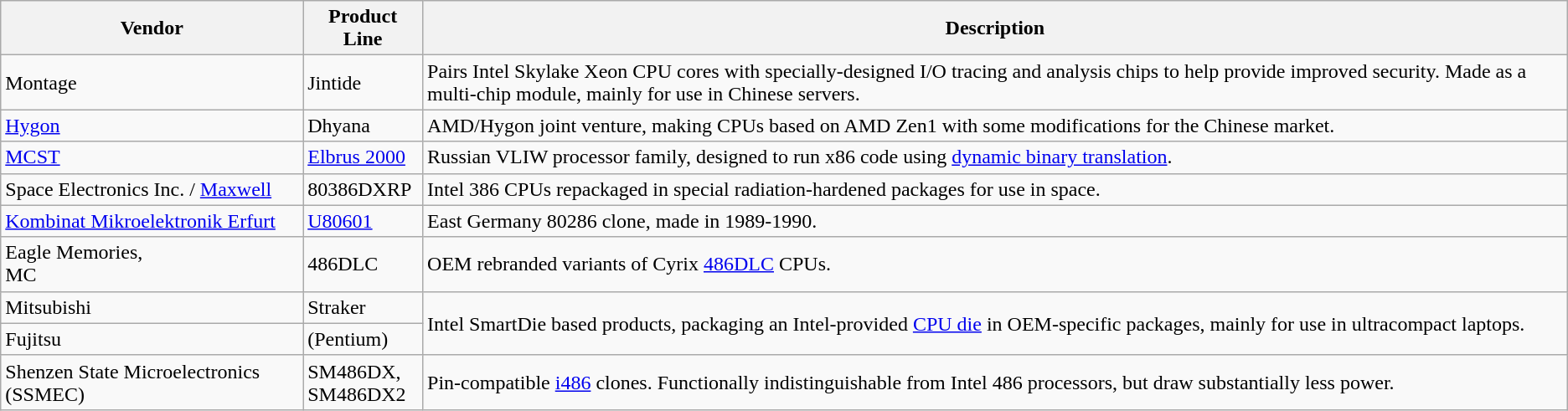<table class="wikitable">
<tr>
<th>Vendor</th>
<th>Product Line</th>
<th>Description</th>
</tr>
<tr>
<td>Montage</td>
<td>Jintide</td>
<td>Pairs Intel Skylake Xeon CPU cores with specially-designed I/O tracing and analysis chips to help provide improved security. Made as a multi-chip module, mainly for use in Chinese servers.</td>
</tr>
<tr>
<td><a href='#'>Hygon</a></td>
<td>Dhyana</td>
<td>AMD/Hygon joint venture, making CPUs based on AMD Zen1 with some modifications for the Chinese market.</td>
</tr>
<tr>
<td><a href='#'>MCST</a></td>
<td><a href='#'>Elbrus 2000</a></td>
<td>Russian VLIW processor family, designed to run x86 code using <a href='#'>dynamic binary translation</a>.</td>
</tr>
<tr>
<td>Space Electronics Inc. / <a href='#'>Maxwell</a></td>
<td>80386DXRP</td>
<td>Intel 386 CPUs repackaged in special radiation-hardened packages for use in space.</td>
</tr>
<tr>
<td><a href='#'>Kombinat Mikroelektronik Erfurt</a></td>
<td><a href='#'>U80601</a></td>
<td>East Germany 80286 clone, made in 1989-1990.</td>
</tr>
<tr>
<td>Eagle Memories,<br>MC</td>
<td>486DLC</td>
<td>OEM rebranded variants of Cyrix <a href='#'>486DLC</a> CPUs.</td>
</tr>
<tr>
<td>Mitsubishi</td>
<td>Straker</td>
<td rowspan=2>Intel SmartDie based products, packaging an Intel-provided <a href='#'>CPU die</a> in OEM-specific packages, mainly for use in ultracompact laptops.</td>
</tr>
<tr>
<td>Fujitsu</td>
<td>(Pentium)</td>
</tr>
<tr>
<td>Shenzen State Microelectronics (SSMEC)</td>
<td>SM486DX,<br>SM486DX2</td>
<td>Pin-compatible <a href='#'>i486</a> clones. Functionally indistinguishable from Intel 486 processors, but draw substantially less power.</td>
</tr>
</table>
